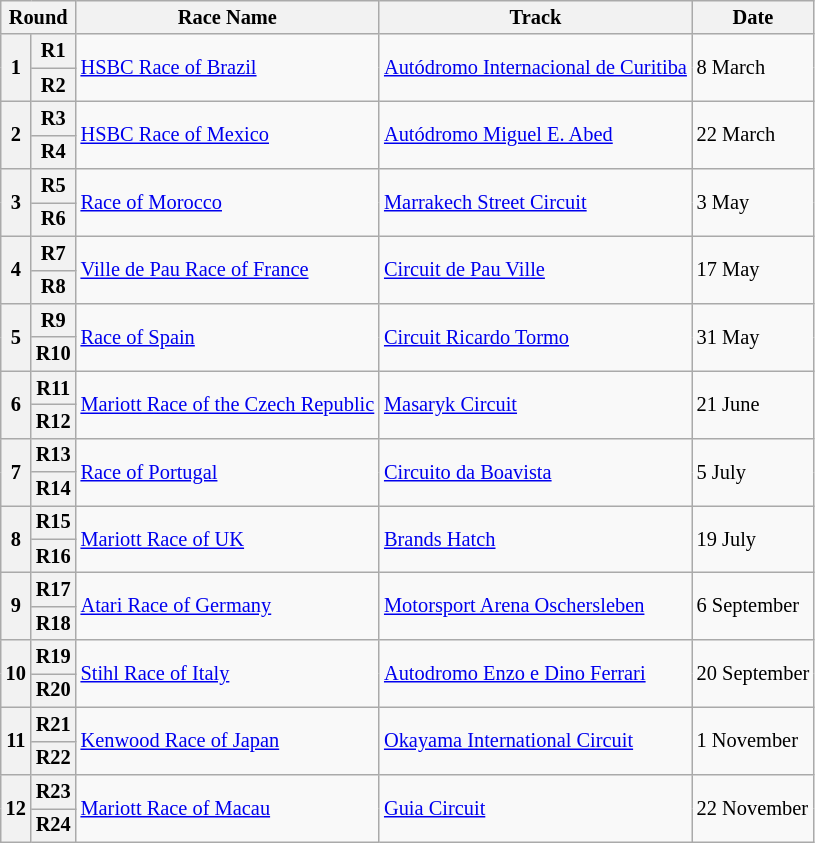<table class="wikitable" style="font-size: 85%">
<tr>
<th colspan=2>Round</th>
<th>Race Name</th>
<th>Track</th>
<th>Date</th>
</tr>
<tr>
<th rowspan=2>1</th>
<th>R1</th>
<td rowspan=2><a href='#'>HSBC Race of Brazil</a></td>
<td rowspan=2> <a href='#'>Autódromo Internacional de Curitiba</a></td>
<td rowspan=2>8 March</td>
</tr>
<tr>
<th>R2</th>
</tr>
<tr>
<th rowspan=2>2</th>
<th>R3</th>
<td rowspan=2><a href='#'>HSBC Race of Mexico</a></td>
<td rowspan=2> <a href='#'>Autódromo Miguel E. Abed</a></td>
<td rowspan=2>22 March</td>
</tr>
<tr>
<th>R4</th>
</tr>
<tr>
<th rowspan=2>3</th>
<th>R5</th>
<td rowspan=2><a href='#'>Race of Morocco</a></td>
<td rowspan=2> <a href='#'>Marrakech Street Circuit</a></td>
<td rowspan=2>3 May</td>
</tr>
<tr>
<th>R6</th>
</tr>
<tr>
<th rowspan=2>4</th>
<th>R7</th>
<td rowspan=2><a href='#'>Ville de Pau Race of France</a></td>
<td rowspan=2> <a href='#'>Circuit de Pau Ville</a></td>
<td rowspan=2>17 May</td>
</tr>
<tr>
<th>R8</th>
</tr>
<tr>
<th rowspan=2>5</th>
<th>R9</th>
<td rowspan=2><a href='#'>Race of Spain</a></td>
<td rowspan=2> <a href='#'>Circuit Ricardo Tormo</a></td>
<td rowspan=2>31 May</td>
</tr>
<tr>
<th>R10</th>
</tr>
<tr>
<th rowspan=2>6</th>
<th>R11</th>
<td rowspan=2><a href='#'>Mariott Race of the Czech Republic</a></td>
<td rowspan=2> <a href='#'>Masaryk Circuit</a></td>
<td rowspan=2>21 June</td>
</tr>
<tr>
<th>R12</th>
</tr>
<tr>
<th rowspan=2>7</th>
<th>R13</th>
<td rowspan=2><a href='#'>Race of Portugal</a></td>
<td rowspan=2> <a href='#'>Circuito da Boavista</a></td>
<td rowspan=2>5 July</td>
</tr>
<tr>
<th>R14</th>
</tr>
<tr>
<th rowspan=2>8</th>
<th>R15</th>
<td rowspan=2><a href='#'>Mariott Race of UK</a></td>
<td rowspan=2> <a href='#'>Brands Hatch</a></td>
<td rowspan=2>19 July</td>
</tr>
<tr>
<th>R16</th>
</tr>
<tr>
<th rowspan=2>9</th>
<th>R17</th>
<td rowspan=2><a href='#'>Atari Race of Germany</a></td>
<td rowspan=2> <a href='#'>Motorsport Arena Oschersleben</a></td>
<td rowspan=2>6 September</td>
</tr>
<tr>
<th>R18</th>
</tr>
<tr>
<th rowspan=2>10</th>
<th>R19</th>
<td rowspan=2><a href='#'>Stihl Race of Italy</a></td>
<td rowspan=2> <a href='#'>Autodromo Enzo e Dino Ferrari</a></td>
<td rowspan=2>20 September</td>
</tr>
<tr>
<th>R20</th>
</tr>
<tr>
<th rowspan=2>11</th>
<th>R21</th>
<td rowspan=2><a href='#'>Kenwood Race of Japan</a></td>
<td rowspan=2> <a href='#'>Okayama International Circuit</a></td>
<td rowspan=2>1 November</td>
</tr>
<tr>
<th>R22</th>
</tr>
<tr>
<th rowspan=2>12</th>
<th>R23</th>
<td rowspan=2><a href='#'>Mariott Race of Macau</a></td>
<td rowspan=2> <a href='#'>Guia Circuit</a></td>
<td rowspan=2>22 November</td>
</tr>
<tr>
<th>R24</th>
</tr>
</table>
